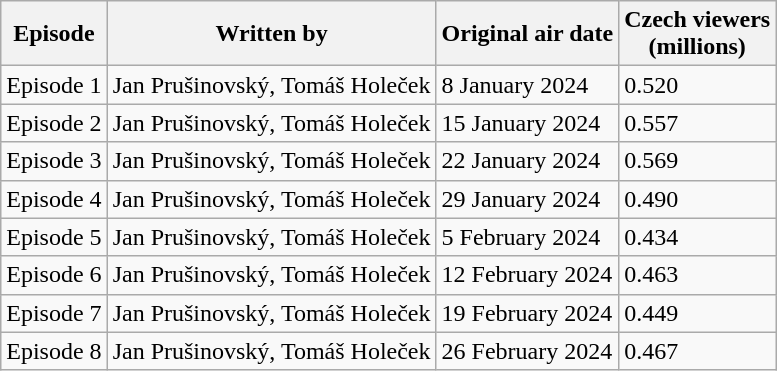<table class="wikitable">
<tr>
<th>Episode</th>
<th>Written by</th>
<th>Original air date</th>
<th>Czech viewers<br>(millions)</th>
</tr>
<tr>
<td>Episode 1</td>
<td>Jan Prušinovský, Tomáš Holeček</td>
<td>8 January 2024</td>
<td>0.520</td>
</tr>
<tr>
<td>Episode 2</td>
<td>Jan Prušinovský, Tomáš Holeček</td>
<td>15 January 2024</td>
<td>0.557</td>
</tr>
<tr>
<td>Episode 3</td>
<td>Jan Prušinovský, Tomáš Holeček</td>
<td>22 January 2024</td>
<td>0.569</td>
</tr>
<tr>
<td>Episode 4</td>
<td>Jan Prušinovský, Tomáš Holeček</td>
<td>29 January 2024</td>
<td>0.490</td>
</tr>
<tr>
<td>Episode 5</td>
<td>Jan Prušinovský, Tomáš Holeček</td>
<td>5 February 2024</td>
<td>0.434</td>
</tr>
<tr>
<td>Episode 6</td>
<td>Jan Prušinovský, Tomáš Holeček</td>
<td>12 February 2024</td>
<td>0.463</td>
</tr>
<tr>
<td>Episode 7</td>
<td>Jan Prušinovský, Tomáš Holeček</td>
<td>19 February 2024</td>
<td>0.449</td>
</tr>
<tr>
<td>Episode 8</td>
<td>Jan Prušinovský, Tomáš Holeček</td>
<td>26 February 2024</td>
<td>0.467</td>
</tr>
</table>
